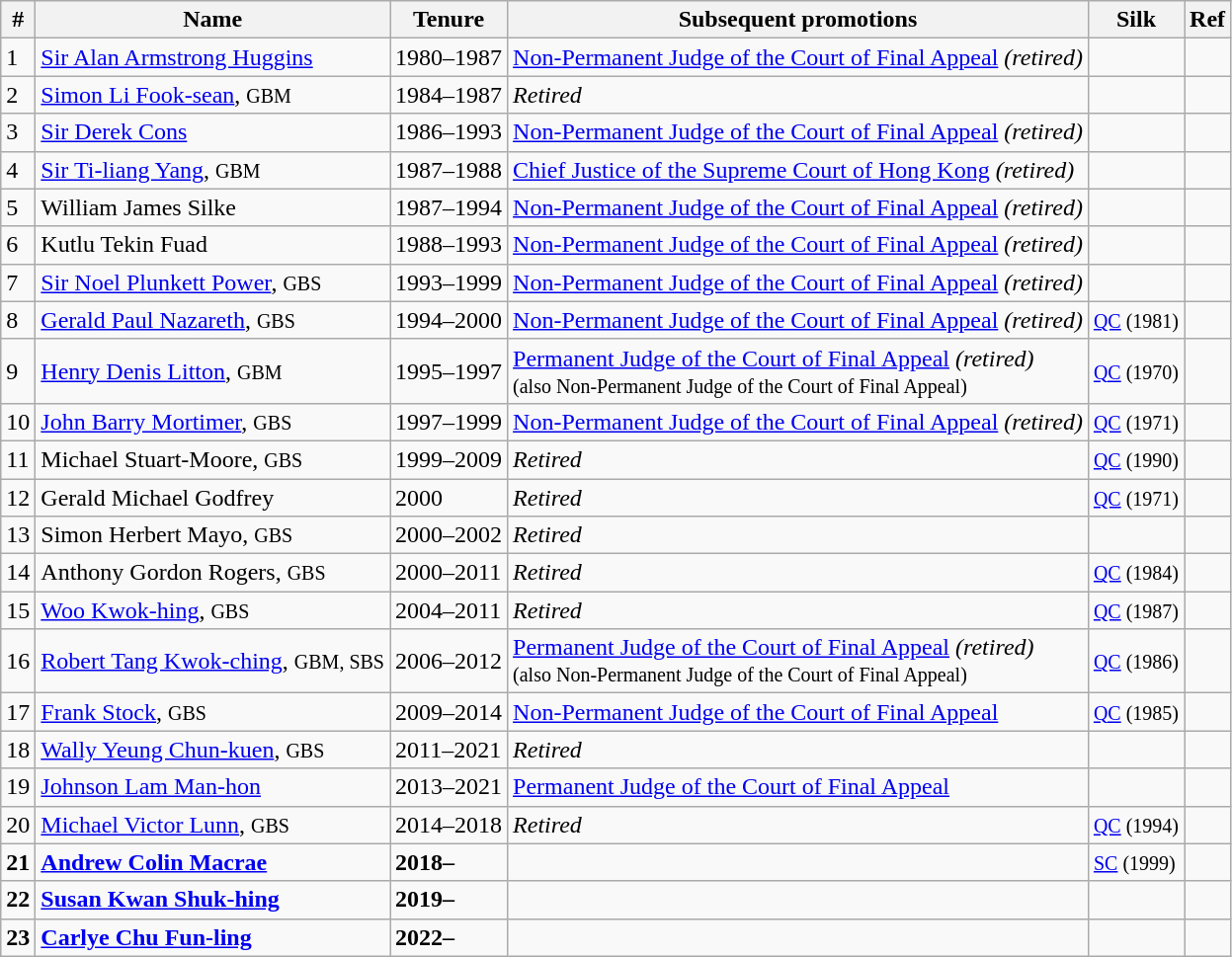<table class="wikitable">
<tr>
<th>#</th>
<th>Name</th>
<th>Tenure</th>
<th>Subsequent promotions</th>
<th>Silk</th>
<th>Ref</th>
</tr>
<tr>
<td>1</td>
<td><a href='#'>Sir Alan Armstrong Huggins</a></td>
<td>1980–1987</td>
<td><a href='#'>Non-Permanent Judge of the Court of Final Appeal</a> <em>(retired)</em></td>
<td></td>
<td></td>
</tr>
<tr>
<td>2</td>
<td><a href='#'>Simon Li Fook-sean</a>, <small>GBM</small></td>
<td>1984–1987</td>
<td><em>Retired</em></td>
<td></td>
<td></td>
</tr>
<tr>
<td>3</td>
<td><a href='#'>Sir Derek Cons</a></td>
<td>1986–1993</td>
<td><a href='#'>Non-Permanent Judge of the Court of Final Appeal</a> <em>(retired)</em></td>
<td></td>
<td></td>
</tr>
<tr>
<td>4</td>
<td><a href='#'>Sir Ti-liang Yang</a>, <small>GBM</small></td>
<td>1987–1988</td>
<td><a href='#'>Chief Justice of the Supreme Court of Hong Kong</a> <em>(retired)</em></td>
<td></td>
<td></td>
</tr>
<tr>
<td>5</td>
<td>William James Silke</td>
<td>1987–1994</td>
<td><a href='#'>Non-Permanent Judge of the Court of Final Appeal</a> <em>(retired)</em></td>
<td></td>
<td></td>
</tr>
<tr>
<td>6</td>
<td>Kutlu Tekin Fuad</td>
<td>1988–1993</td>
<td><a href='#'>Non-Permanent Judge of the Court of Final Appeal</a> <em>(retired)</em></td>
<td></td>
<td></td>
</tr>
<tr>
<td>7</td>
<td><a href='#'>Sir Noel Plunkett Power</a>, <small>GBS</small></td>
<td>1993–1999</td>
<td><a href='#'>Non-Permanent Judge of the Court of Final Appeal</a> <em>(retired)</em></td>
<td></td>
<td></td>
</tr>
<tr>
<td>8</td>
<td><a href='#'>Gerald Paul Nazareth</a>, <small>GBS</small></td>
<td>1994–2000</td>
<td><a href='#'>Non-Permanent Judge of the Court of Final Appeal</a> <em>(retired)</em></td>
<td><small><a href='#'>QC</a> (1981)</small></td>
<td></td>
</tr>
<tr>
<td>9</td>
<td><a href='#'>Henry Denis Litton</a>, <small>GBM</small></td>
<td>1995–1997</td>
<td><a href='#'>Permanent Judge of the Court of Final Appeal</a> <em>(retired)</em><br><small>(also Non-Permanent Judge of the Court of Final Appeal)</small></td>
<td><small><a href='#'>QC</a> (1970)</small></td>
<td></td>
</tr>
<tr>
<td>10</td>
<td><a href='#'>John Barry Mortimer</a>, <small>GBS</small></td>
<td>1997–1999</td>
<td><a href='#'>Non-Permanent Judge of the Court of Final Appeal</a> <em>(retired)</em></td>
<td><small><a href='#'>QC</a> (1971)</small></td>
<td></td>
</tr>
<tr>
<td>11</td>
<td>Michael Stuart-Moore, <small>GBS</small></td>
<td>1999–2009</td>
<td><em>Retired</em></td>
<td><small><a href='#'>QC</a> (1990)</small></td>
<td></td>
</tr>
<tr>
<td>12</td>
<td>Gerald Michael Godfrey</td>
<td>2000</td>
<td><em>Retired</em></td>
<td><small><a href='#'>QC</a> (1971)</small></td>
<td></td>
</tr>
<tr>
<td>13</td>
<td>Simon Herbert Mayo, <small>GBS</small></td>
<td>2000–2002</td>
<td><em>Retired</em></td>
<td></td>
<td></td>
</tr>
<tr>
<td>14</td>
<td>Anthony Gordon Rogers, <small>GBS</small></td>
<td>2000–2011</td>
<td><em>Retired</em></td>
<td><small><a href='#'>QC</a> (1984)</small></td>
<td></td>
</tr>
<tr>
<td>15</td>
<td><a href='#'>Woo Kwok-hing</a>, <small>GBS</small></td>
<td>2004–2011</td>
<td><em>Retired</em></td>
<td><small><a href='#'>QC</a> (1987)</small></td>
<td></td>
</tr>
<tr>
<td>16</td>
<td><a href='#'>Robert Tang Kwok-ching</a>, <small>GBM, SBS</small></td>
<td>2006–2012</td>
<td><a href='#'>Permanent Judge of the Court of Final Appeal</a> <em>(retired)</em><br><small>(also Non-Permanent Judge of the Court of Final Appeal)</small></td>
<td><small><a href='#'>QC</a> (1986)</small></td>
<td></td>
</tr>
<tr>
<td>17</td>
<td><a href='#'>Frank Stock</a>, <small>GBS</small></td>
<td>2009–2014</td>
<td><a href='#'>Non-Permanent Judge of the Court of Final Appeal</a></td>
<td><small><a href='#'>QC</a> (1985)</small></td>
<td></td>
</tr>
<tr>
<td>18</td>
<td><a href='#'>Wally Yeung Chun-kuen</a>, <small>GBS</small></td>
<td>2011–2021</td>
<td><em>Retired</em></td>
<td></td>
<td></td>
</tr>
<tr>
<td>19</td>
<td><a href='#'>Johnson Lam Man-hon</a></td>
<td>2013–2021</td>
<td><a href='#'>Permanent Judge of the Court of Final Appeal</a></td>
<td></td>
<td></td>
</tr>
<tr>
<td>20</td>
<td><a href='#'>Michael Victor Lunn</a>, <small>GBS</small></td>
<td>2014–2018</td>
<td><em>Retired</em></td>
<td><small><a href='#'>QC</a> (1994)</small></td>
<td></td>
</tr>
<tr>
<td><strong>21</strong></td>
<td><strong><a href='#'>Andrew Colin Macrae</a></strong></td>
<td><strong>2018–</strong></td>
<td></td>
<td><small><a href='#'>SC</a> (1999)</small></td>
<td></td>
</tr>
<tr>
<td><strong>22</strong></td>
<td><strong><a href='#'>Susan Kwan Shuk-hing</a></strong></td>
<td><strong>2019–</strong></td>
<td></td>
<td></td>
<td></td>
</tr>
<tr>
<td><strong>23</strong></td>
<td><a href='#'><strong>Carlye Chu Fun-ling</strong></a></td>
<td><strong>2022–</strong></td>
<td></td>
<td></td>
<td></td>
</tr>
</table>
